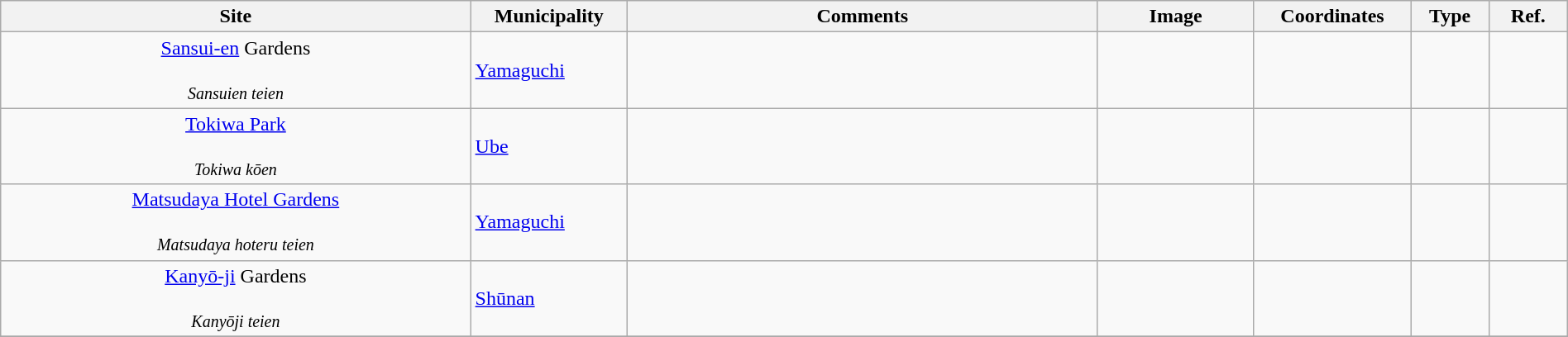<table class="wikitable sortable"  style="width:100%;">
<tr>
<th width="30%" align="left">Site</th>
<th width="10%" align="left">Municipality</th>
<th width="30%" align="left" class="unsortable">Comments</th>
<th width="10%" align="left"  class="unsortable">Image</th>
<th width="10%" align="left" class="unsortable">Coordinates</th>
<th width="5%" align="left">Type</th>
<th width="5%" align="left"  class="unsortable">Ref.</th>
</tr>
<tr>
<td align="center"><a href='#'>Sansui-en</a> Gardens<br><br><small><em>Sansuien teien</em></small></td>
<td><a href='#'>Yamaguchi</a></td>
<td></td>
<td></td>
<td></td>
<td></td>
<td></td>
</tr>
<tr>
<td align="center"><a href='#'>Tokiwa Park</a><br><br><small><em>Tokiwa kōen</em></small></td>
<td><a href='#'>Ube</a></td>
<td></td>
<td></td>
<td></td>
<td></td>
<td></td>
</tr>
<tr>
<td align="center"><a href='#'>Matsudaya Hotel Gardens</a><br><br><small><em>Matsudaya hoteru teien</em></small></td>
<td><a href='#'>Yamaguchi</a></td>
<td></td>
<td></td>
<td></td>
<td></td>
<td></td>
</tr>
<tr>
<td align="center"><a href='#'>Kanyō-ji</a> Gardens<br><br><small><em>Kanyōji teien</em></small></td>
<td><a href='#'>Shūnan</a></td>
<td></td>
<td></td>
<td></td>
<td></td>
<td></td>
</tr>
<tr>
</tr>
</table>
